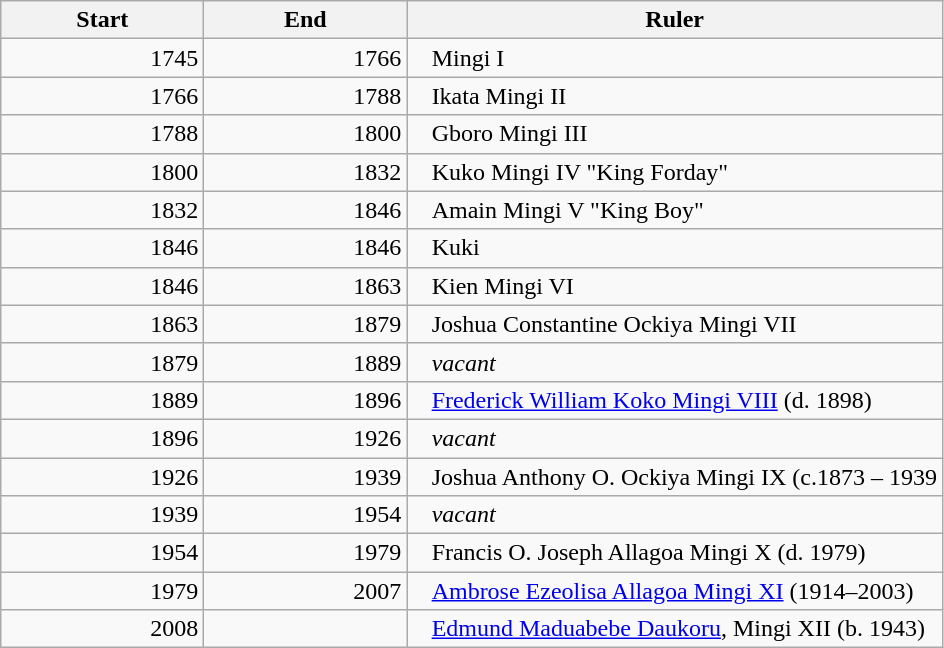<table class=wikitable style="text-align:right;">
<tr>
<th style="width:8em;">Start</th>
<th style="width:8em;">End</th>
<th>Ruler</th>
</tr>
<tr>
<td>1745</td>
<td>1766</td>
<td style="text-align:left;padding-left:1em;">Mingi I</td>
</tr>
<tr>
<td>1766</td>
<td>1788</td>
<td style="text-align:left;padding-left:1em;">Ikata Mingi II</td>
</tr>
<tr>
<td>1788</td>
<td>1800</td>
<td style="text-align:left;padding-left:1em;">Gboro Mingi III</td>
</tr>
<tr>
<td>1800</td>
<td>1832</td>
<td style="text-align:left;padding-left:1em;">Kuko Mingi IV "King Forday"</td>
</tr>
<tr>
<td>1832</td>
<td>1846</td>
<td style="text-align:left;padding-left:1em;">Amain Mingi V "King Boy"</td>
</tr>
<tr>
<td>1846</td>
<td>1846</td>
<td style="text-align:left;padding-left:1em;">Kuki</td>
</tr>
<tr>
<td>1846</td>
<td>1863</td>
<td style="text-align:left;padding-left:1em;">Kien Mingi VI</td>
</tr>
<tr>
<td>1863</td>
<td>1879</td>
<td style="text-align:left;padding-left:1em;">Joshua Constantine Ockiya Mingi VII</td>
</tr>
<tr>
<td>1879</td>
<td>1889</td>
<td style="text-align:left;padding-left:1em;"><em>vacant</em></td>
</tr>
<tr>
<td>1889</td>
<td>1896</td>
<td style="text-align:left;padding-left:1em;"><a href='#'>Frederick William Koko Mingi VIII</a> (d. 1898)</td>
</tr>
<tr>
<td>1896</td>
<td>1926</td>
<td style="text-align:left;padding-left:1em;"><em>vacant</em></td>
</tr>
<tr>
<td>1926</td>
<td>1939</td>
<td style="text-align:left;padding-left:1em;">Joshua Anthony O. Ockiya Mingi IX (c.1873 – 1939</td>
</tr>
<tr>
<td>1939</td>
<td>1954</td>
<td style="text-align:left;padding-left:1em;"><em>vacant</em></td>
</tr>
<tr>
<td>1954</td>
<td>1979</td>
<td style="text-align:left;padding-left:1em;">Francis O. Joseph Allagoa Mingi X (d. 1979)</td>
</tr>
<tr>
<td>1979</td>
<td>2007</td>
<td style="text-align:left;padding-left:1em;"><a href='#'>Ambrose Ezeolisa Allagoa Mingi XI</a> (1914–2003)</td>
</tr>
<tr>
<td>2008</td>
<td></td>
<td style="text-align:left;padding-left:1em;"><a href='#'>Edmund Maduabebe Daukoru</a>, Mingi XII (b. 1943)</td>
</tr>
</table>
